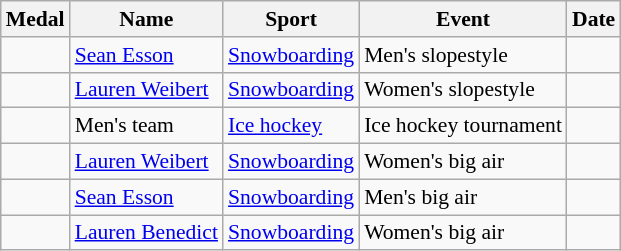<table class="wikitable sortable" style="font-size: 90%;">
<tr>
<th>Medal</th>
<th>Name</th>
<th>Sport</th>
<th>Event</th>
<th>Date</th>
</tr>
<tr>
<td></td>
<td><a href='#'>Sean Esson</a></td>
<td><a href='#'>Snowboarding</a></td>
<td>Men's slopestyle</td>
<td></td>
</tr>
<tr>
<td></td>
<td><a href='#'>Lauren Weibert</a></td>
<td><a href='#'>Snowboarding</a></td>
<td>Women's slopestyle</td>
<td></td>
</tr>
<tr>
<td></td>
<td>Men's team</td>
<td><a href='#'>Ice hockey</a></td>
<td>Ice hockey tournament</td>
<td></td>
</tr>
<tr>
<td></td>
<td><a href='#'>Lauren Weibert</a></td>
<td><a href='#'>Snowboarding</a></td>
<td>Women's big air</td>
<td></td>
</tr>
<tr>
<td></td>
<td><a href='#'>Sean Esson</a></td>
<td><a href='#'>Snowboarding</a></td>
<td>Men's big air</td>
<td></td>
</tr>
<tr>
<td></td>
<td><a href='#'>Lauren Benedict</a></td>
<td><a href='#'>Snowboarding</a></td>
<td>Women's big air</td>
<td></td>
</tr>
</table>
